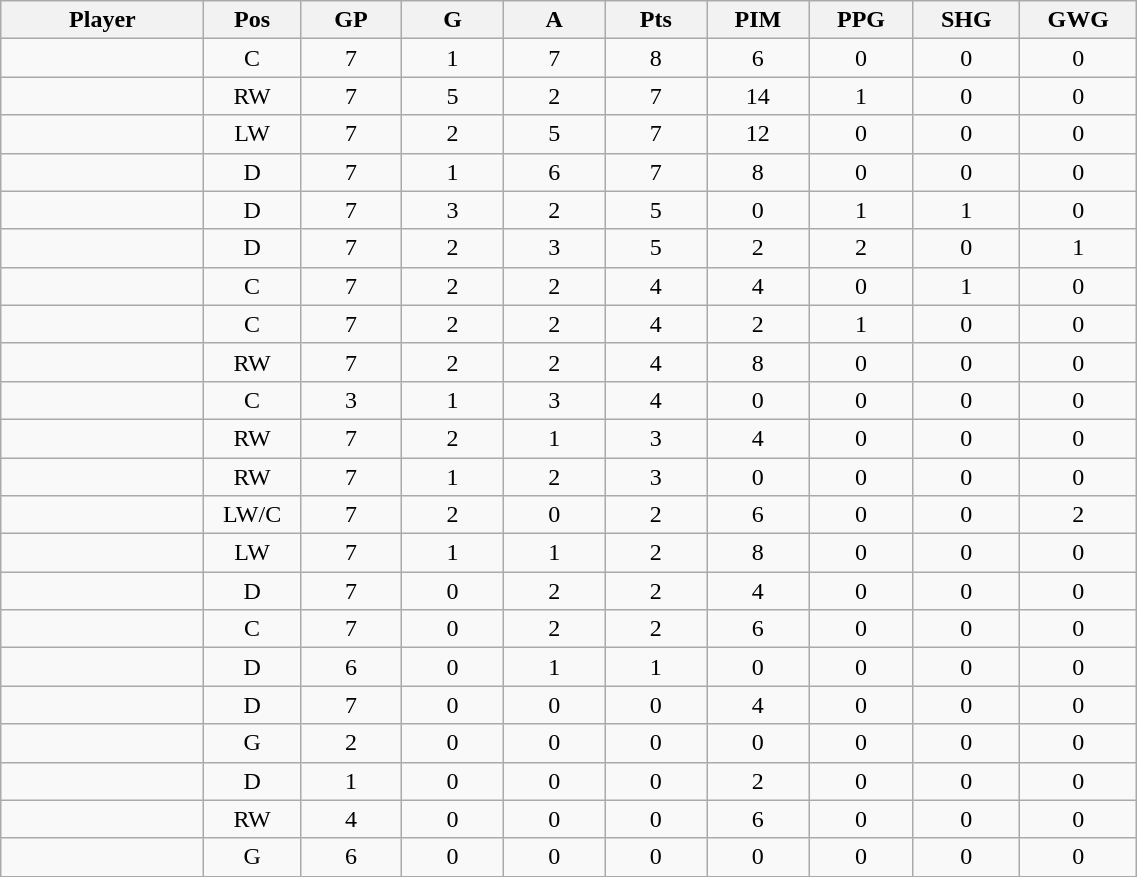<table class="wikitable sortable" width="60%">
<tr ALIGN="center">
<th bgcolor="#DDDDFF" width="10%">Player</th>
<th bgcolor="#DDDDFF" width="3%" title="Position">Pos</th>
<th bgcolor="#DDDDFF" width="5%" title="Games played">GP</th>
<th bgcolor="#DDDDFF" width="5%" title="Goals">G</th>
<th bgcolor="#DDDDFF" width="5%" title="Assists">A</th>
<th bgcolor="#DDDDFF" width="5%" title="Points">Pts</th>
<th bgcolor="#DDDDFF" width="5%" title="Penalties in minutes">PIM</th>
<th bgcolor="#DDDDFF" width="5%" title="Power-play goals">PPG</th>
<th bgcolor="#DDDDFF" width="5%" title="Short-handed goals">SHG</th>
<th bgcolor="#DDDDFF" width="5%" title="Game-winning goals">GWG</th>
</tr>
<tr align="center">
<td align="right"></td>
<td>C</td>
<td>7</td>
<td>1</td>
<td>7</td>
<td>8</td>
<td>6</td>
<td>0</td>
<td>0</td>
<td>0</td>
</tr>
<tr align="center">
<td align="right"></td>
<td>RW</td>
<td>7</td>
<td>5</td>
<td>2</td>
<td>7</td>
<td>14</td>
<td>1</td>
<td>0</td>
<td>0</td>
</tr>
<tr align="center">
<td align="right"></td>
<td>LW</td>
<td>7</td>
<td>2</td>
<td>5</td>
<td>7</td>
<td>12</td>
<td>0</td>
<td>0</td>
<td>0</td>
</tr>
<tr align="center">
<td align="right"></td>
<td>D</td>
<td>7</td>
<td>1</td>
<td>6</td>
<td>7</td>
<td>8</td>
<td>0</td>
<td>0</td>
<td>0</td>
</tr>
<tr align="center">
<td align="right"></td>
<td>D</td>
<td>7</td>
<td>3</td>
<td>2</td>
<td>5</td>
<td>0</td>
<td>1</td>
<td>1</td>
<td>0</td>
</tr>
<tr align="center">
<td align="right"></td>
<td>D</td>
<td>7</td>
<td>2</td>
<td>3</td>
<td>5</td>
<td>2</td>
<td>2</td>
<td>0</td>
<td>1</td>
</tr>
<tr align="center">
<td align="right"></td>
<td>C</td>
<td>7</td>
<td>2</td>
<td>2</td>
<td>4</td>
<td>4</td>
<td>0</td>
<td>1</td>
<td>0</td>
</tr>
<tr align="center">
<td align="right"></td>
<td>C</td>
<td>7</td>
<td>2</td>
<td>2</td>
<td>4</td>
<td>2</td>
<td>1</td>
<td>0</td>
<td>0</td>
</tr>
<tr align="center">
<td align="right"></td>
<td>RW</td>
<td>7</td>
<td>2</td>
<td>2</td>
<td>4</td>
<td>8</td>
<td>0</td>
<td>0</td>
<td>0</td>
</tr>
<tr align="center">
<td align="right"></td>
<td>C</td>
<td>3</td>
<td>1</td>
<td>3</td>
<td>4</td>
<td>0</td>
<td>0</td>
<td>0</td>
<td>0</td>
</tr>
<tr align="center">
<td align="right"></td>
<td>RW</td>
<td>7</td>
<td>2</td>
<td>1</td>
<td>3</td>
<td>4</td>
<td>0</td>
<td>0</td>
<td>0</td>
</tr>
<tr align="center">
<td align="right"></td>
<td>RW</td>
<td>7</td>
<td>1</td>
<td>2</td>
<td>3</td>
<td>0</td>
<td>0</td>
<td>0</td>
<td>0</td>
</tr>
<tr align="center">
<td align="right"></td>
<td>LW/C</td>
<td>7</td>
<td>2</td>
<td>0</td>
<td>2</td>
<td>6</td>
<td>0</td>
<td>0</td>
<td>2</td>
</tr>
<tr align="center">
<td align="right"></td>
<td>LW</td>
<td>7</td>
<td>1</td>
<td>1</td>
<td>2</td>
<td>8</td>
<td>0</td>
<td>0</td>
<td>0</td>
</tr>
<tr align="center">
<td align="right"></td>
<td>D</td>
<td>7</td>
<td>0</td>
<td>2</td>
<td>2</td>
<td>4</td>
<td>0</td>
<td>0</td>
<td>0</td>
</tr>
<tr align="center">
<td align="right"></td>
<td>C</td>
<td>7</td>
<td>0</td>
<td>2</td>
<td>2</td>
<td>6</td>
<td>0</td>
<td>0</td>
<td>0</td>
</tr>
<tr align="center">
<td align="right"></td>
<td>D</td>
<td>6</td>
<td>0</td>
<td>1</td>
<td>1</td>
<td>0</td>
<td>0</td>
<td>0</td>
<td>0</td>
</tr>
<tr align="center">
<td align="right"></td>
<td>D</td>
<td>7</td>
<td>0</td>
<td>0</td>
<td>0</td>
<td>4</td>
<td>0</td>
<td>0</td>
<td>0</td>
</tr>
<tr align="center">
<td align="right"></td>
<td>G</td>
<td>2</td>
<td>0</td>
<td>0</td>
<td>0</td>
<td>0</td>
<td>0</td>
<td>0</td>
<td>0</td>
</tr>
<tr align="center">
<td align="right"></td>
<td>D</td>
<td>1</td>
<td>0</td>
<td>0</td>
<td>0</td>
<td>2</td>
<td>0</td>
<td>0</td>
<td>0</td>
</tr>
<tr align="center">
<td align="right"></td>
<td>RW</td>
<td>4</td>
<td>0</td>
<td>0</td>
<td>0</td>
<td>6</td>
<td>0</td>
<td>0</td>
<td>0</td>
</tr>
<tr align="center">
<td align="right"></td>
<td>G</td>
<td>6</td>
<td>0</td>
<td>0</td>
<td>0</td>
<td>0</td>
<td>0</td>
<td>0</td>
<td>0</td>
</tr>
</table>
